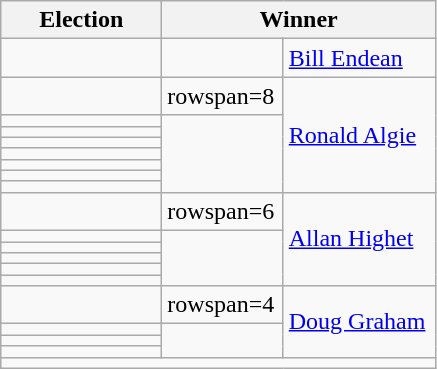<table class=wikitable>
<tr>
<th width=100>Election</th>
<th width=175 colspan=2>Winner</th>
</tr>
<tr>
<td></td>
<td></td>
<td><a href='#'>Bill Endean</a></td>
</tr>
<tr>
<td></td>
<td>rowspan=8 </td>
<td rowspan=8><a href='#'>Ronald Algie</a></td>
</tr>
<tr>
<td></td>
</tr>
<tr>
<td></td>
</tr>
<tr>
<td></td>
</tr>
<tr>
<td></td>
</tr>
<tr>
<td></td>
</tr>
<tr>
<td></td>
</tr>
<tr>
<td></td>
</tr>
<tr>
<td></td>
<td>rowspan=6 </td>
<td rowspan=6><a href='#'>Allan Highet</a></td>
</tr>
<tr>
<td></td>
</tr>
<tr>
<td></td>
</tr>
<tr>
<td></td>
</tr>
<tr>
<td></td>
</tr>
<tr>
<td></td>
</tr>
<tr>
<td></td>
<td>rowspan=4 </td>
<td rowspan=4><a href='#'>Doug Graham</a></td>
</tr>
<tr>
<td></td>
</tr>
<tr>
<td></td>
</tr>
<tr>
<td></td>
</tr>
<tr>
<td colspan=3 align=center></td>
</tr>
</table>
